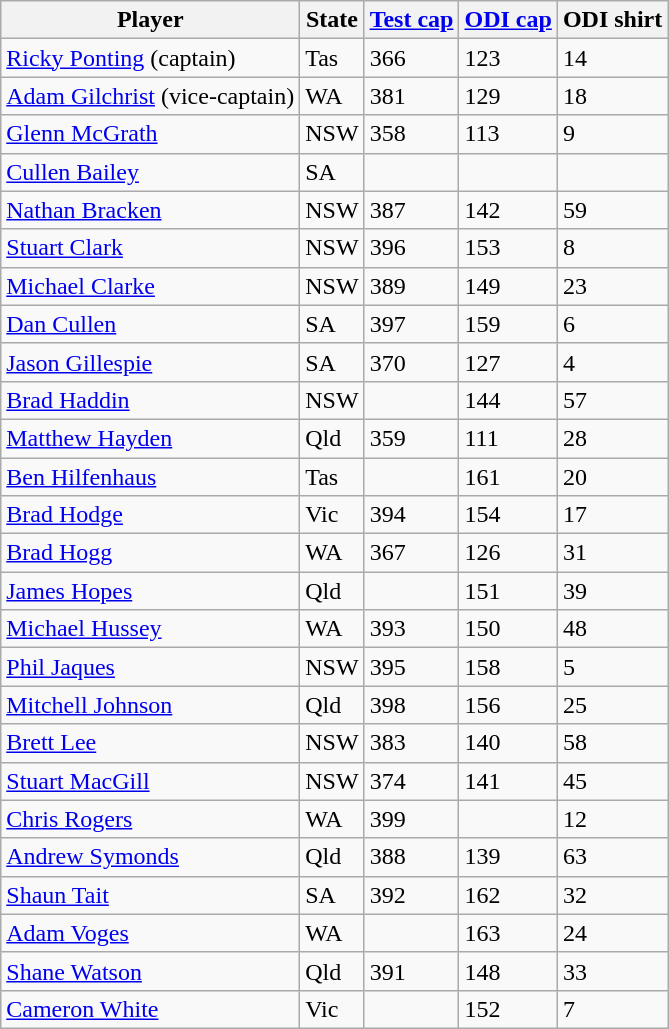<table class="wikitable sortable">
<tr>
<th>Player</th>
<th>State</th>
<th><a href='#'>Test cap</a></th>
<th><a href='#'>ODI cap</a></th>
<th>ODI shirt</th>
</tr>
<tr>
<td><a href='#'>Ricky Ponting</a> (captain)</td>
<td>Tas</td>
<td>366</td>
<td>123</td>
<td>14</td>
</tr>
<tr>
<td><a href='#'>Adam Gilchrist</a> (vice-captain)</td>
<td>WA</td>
<td>381</td>
<td>129</td>
<td>18</td>
</tr>
<tr>
<td><a href='#'>Glenn McGrath</a></td>
<td>NSW</td>
<td>358</td>
<td>113</td>
<td>9</td>
</tr>
<tr>
<td><a href='#'>Cullen Bailey</a></td>
<td>SA</td>
<td></td>
<td></td>
<td></td>
</tr>
<tr>
<td><a href='#'>Nathan Bracken</a></td>
<td>NSW</td>
<td>387</td>
<td>142</td>
<td>59</td>
</tr>
<tr>
<td><a href='#'>Stuart Clark</a></td>
<td>NSW</td>
<td>396</td>
<td>153</td>
<td>8</td>
</tr>
<tr>
<td><a href='#'>Michael Clarke</a></td>
<td>NSW</td>
<td>389</td>
<td>149</td>
<td>23</td>
</tr>
<tr>
<td><a href='#'>Dan Cullen</a></td>
<td>SA</td>
<td>397</td>
<td>159</td>
<td>6</td>
</tr>
<tr>
<td><a href='#'>Jason Gillespie</a></td>
<td>SA</td>
<td>370</td>
<td>127</td>
<td>4</td>
</tr>
<tr>
<td><a href='#'>Brad Haddin</a></td>
<td>NSW</td>
<td></td>
<td>144</td>
<td>57</td>
</tr>
<tr>
<td><a href='#'>Matthew Hayden</a></td>
<td>Qld</td>
<td>359</td>
<td>111</td>
<td>28</td>
</tr>
<tr>
<td><a href='#'>Ben Hilfenhaus</a></td>
<td>Tas</td>
<td></td>
<td>161</td>
<td>20</td>
</tr>
<tr>
<td><a href='#'>Brad Hodge</a></td>
<td>Vic</td>
<td>394</td>
<td>154</td>
<td>17</td>
</tr>
<tr>
<td><a href='#'>Brad Hogg</a></td>
<td>WA</td>
<td>367</td>
<td>126</td>
<td>31</td>
</tr>
<tr>
<td><a href='#'>James Hopes</a></td>
<td>Qld</td>
<td></td>
<td>151</td>
<td>39</td>
</tr>
<tr>
<td><a href='#'>Michael Hussey</a></td>
<td>WA</td>
<td>393</td>
<td>150</td>
<td>48</td>
</tr>
<tr>
<td><a href='#'>Phil Jaques</a></td>
<td>NSW</td>
<td>395</td>
<td>158</td>
<td>5</td>
</tr>
<tr>
<td><a href='#'>Mitchell Johnson</a></td>
<td>Qld</td>
<td>398</td>
<td>156</td>
<td>25</td>
</tr>
<tr>
<td><a href='#'>Brett Lee</a></td>
<td>NSW</td>
<td>383</td>
<td>140</td>
<td>58</td>
</tr>
<tr>
<td><a href='#'>Stuart MacGill</a></td>
<td>NSW</td>
<td>374</td>
<td>141</td>
<td>45</td>
</tr>
<tr>
<td><a href='#'>Chris Rogers</a></td>
<td>WA</td>
<td>399</td>
<td></td>
<td>12</td>
</tr>
<tr>
<td><a href='#'>Andrew Symonds</a></td>
<td>Qld</td>
<td>388</td>
<td>139</td>
<td>63</td>
</tr>
<tr>
<td><a href='#'>Shaun Tait</a></td>
<td>SA</td>
<td>392</td>
<td>162</td>
<td>32</td>
</tr>
<tr>
<td><a href='#'>Adam Voges</a></td>
<td>WA</td>
<td></td>
<td>163</td>
<td>24</td>
</tr>
<tr>
<td><a href='#'>Shane Watson</a></td>
<td>Qld</td>
<td>391</td>
<td>148</td>
<td>33</td>
</tr>
<tr>
<td><a href='#'>Cameron White</a></td>
<td>Vic</td>
<td></td>
<td>152</td>
<td>7</td>
</tr>
</table>
